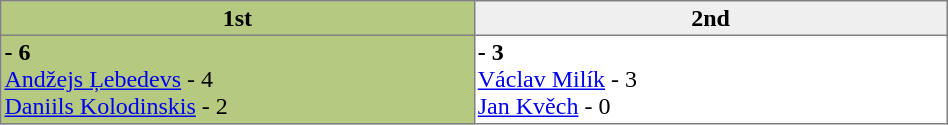<table border="1" cellpadding="2" cellspacing="0"  style="width:50%; border-collapse:collapse;">
<tr style="text-align:left; background:#efefef;">
<th width=15% align=center style="background-color: #b5c981;">1st</th>
<th width=15% align=center>2nd</th>
</tr>
<tr align=left>
<td valign=top align=left style="background-color: #b5c981;"><strong> - 6</strong><br><a href='#'>Andžejs Ļebedevs</a> - 4<br><a href='#'>Daniils Kolodinskis</a> - 2</td>
<td valign=top align=left><strong> - 3</strong><br><a href='#'>Václav Milík</a> - 3<br><a href='#'>Jan Kvěch</a> - 0</td>
</tr>
</table>
